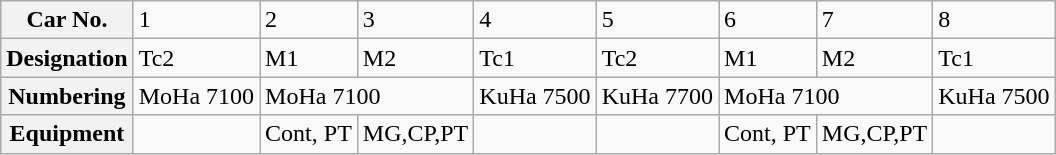<table class="wikitable">
<tr>
<th>Car No.</th>
<td>1</td>
<td>2</td>
<td>3</td>
<td>4</td>
<td>5</td>
<td>6</td>
<td>7</td>
<td>8</td>
</tr>
<tr>
<th>Designation</th>
<td>Tc2</td>
<td>M1</td>
<td>M2</td>
<td>Tc1</td>
<td>Tc2</td>
<td>M1</td>
<td>M2</td>
<td>Tc1</td>
</tr>
<tr>
<th>Numbering</th>
<td>MoHa 7100</td>
<td colspan="2">MoHa 7100</td>
<td>KuHa 7500</td>
<td>KuHa 7700</td>
<td colspan="2">MoHa 7100</td>
<td>KuHa 7500</td>
</tr>
<tr>
<th>Equipment</th>
<td> </td>
<td>Cont, PT</td>
<td>MG,CP,PT</td>
<td> </td>
<td> </td>
<td>Cont, PT</td>
<td>MG,CP,PT</td>
<td> </td>
</tr>
</table>
